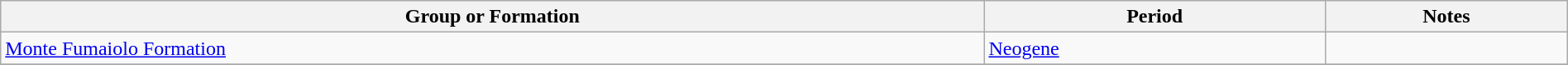<table class="wikitable sortable" style="width: 100%;">
<tr>
<th>Group or Formation</th>
<th>Period</th>
<th class="unsortable">Notes</th>
</tr>
<tr>
<td><a href='#'>Monte Fumaiolo Formation</a></td>
<td><a href='#'>Neogene</a></td>
<td></td>
</tr>
<tr>
</tr>
</table>
